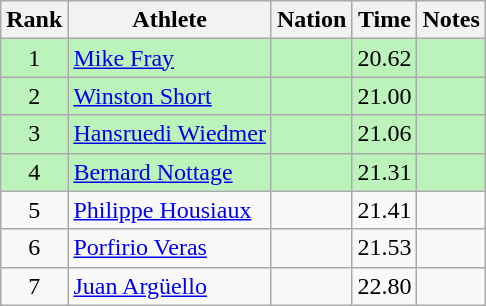<table class="wikitable sortable" style="text-align:center">
<tr>
<th>Rank</th>
<th>Athlete</th>
<th>Nation</th>
<th>Time</th>
<th>Notes</th>
</tr>
<tr bgcolor=bbf3bb>
<td>1</td>
<td align=left><a href='#'>Mike Fray</a></td>
<td align=left></td>
<td>20.62</td>
<td></td>
</tr>
<tr bgcolor=bbf3bb>
<td>2</td>
<td align=left><a href='#'>Winston Short</a></td>
<td align=left></td>
<td>21.00</td>
<td></td>
</tr>
<tr bgcolor=bbf3bb>
<td>3</td>
<td align=left><a href='#'>Hansruedi Wiedmer</a></td>
<td align=left></td>
<td>21.06</td>
<td></td>
</tr>
<tr bgcolor=bbf3bb>
<td>4</td>
<td align=left><a href='#'>Bernard Nottage</a></td>
<td align=left></td>
<td>21.31</td>
<td></td>
</tr>
<tr>
<td>5</td>
<td align=left><a href='#'>Philippe Housiaux</a></td>
<td align=left></td>
<td>21.41</td>
<td></td>
</tr>
<tr>
<td>6</td>
<td align=left><a href='#'>Porfirio Veras</a></td>
<td align=left></td>
<td>21.53</td>
<td></td>
</tr>
<tr>
<td>7</td>
<td align=left><a href='#'>Juan Argüello</a></td>
<td align=left></td>
<td>22.80</td>
<td></td>
</tr>
</table>
